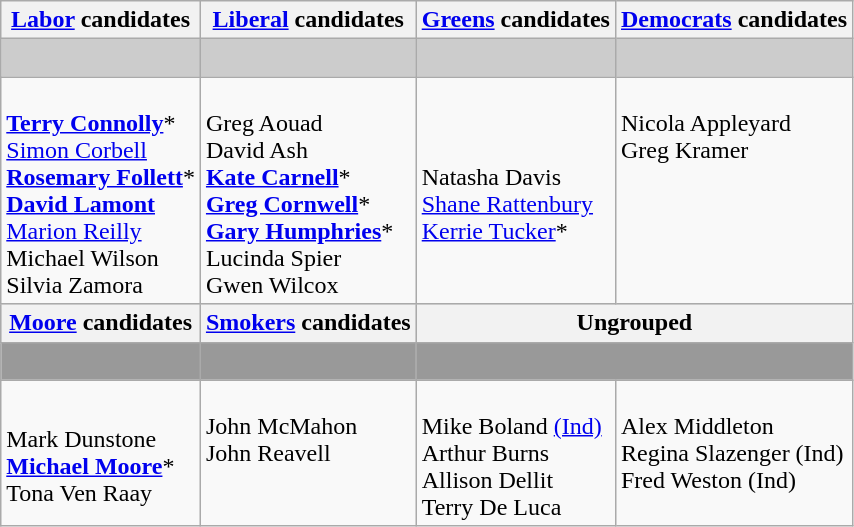<table class="wikitable">
<tr>
<th><a href='#'>Labor</a> candidates</th>
<th><a href='#'>Liberal</a> candidates</th>
<th><a href='#'>Greens</a> candidates</th>
<th><a href='#'>Democrats</a> candidates</th>
</tr>
<tr bgcolor="#cccccc">
<td></td>
<td></td>
<td></td>
<td> </td>
</tr>
<tr>
<td><br><strong><a href='#'>Terry Connolly</a></strong>* <br>
<a href='#'>Simon Corbell</a> <br>
<strong><a href='#'>Rosemary Follett</a></strong>* <br>
<strong><a href='#'>David Lamont</a></strong> <br>
<a href='#'>Marion Reilly</a> <br>
Michael Wilson <br>
Silvia Zamora</td>
<td><br>Greg Aouad <br>
David Ash <br>
<strong><a href='#'>Kate Carnell</a></strong>* <br>
<strong><a href='#'>Greg Cornwell</a></strong>* <br>
<strong><a href='#'>Gary Humphries</a></strong>* <br>
Lucinda Spier <br>
Gwen Wilcox</td>
<td><br>Natasha Davis <br>
<a href='#'>Shane Rattenbury</a> <br>
<a href='#'>Kerrie Tucker</a>*</td>
<td valign=top><br>Nicola Appleyard <br>
Greg Kramer</td>
</tr>
<tr bgcolor="#cccccc">
<th><a href='#'>Moore</a> candidates</th>
<th><a href='#'>Smokers</a> candidates</th>
<th colspan="2">Ungrouped</th>
</tr>
<tr bgcolor="#cccccc">
<td bgcolor="#999999"></td>
<td bgcolor="#999999"></td>
<td colspan="2" bgcolor="#999999"> </td>
</tr>
<tr>
<td><br>Mark Dunstone <br>
<strong><a href='#'>Michael Moore</a></strong>* <br>
Tona Ven Raay</td>
<td valign=top><br>John McMahon <br>
John Reavell</td>
<td valign=top><br>Mike Boland <a href='#'>(Ind)</a> <br>
Arthur Burns  <br>
Allison Dellit <br>
Terry De Luca</td>
<td valign=top><br>Alex Middleton <br>
Regina Slazenger (Ind) <br>
Fred Weston (Ind) <br></td>
</tr>
</table>
